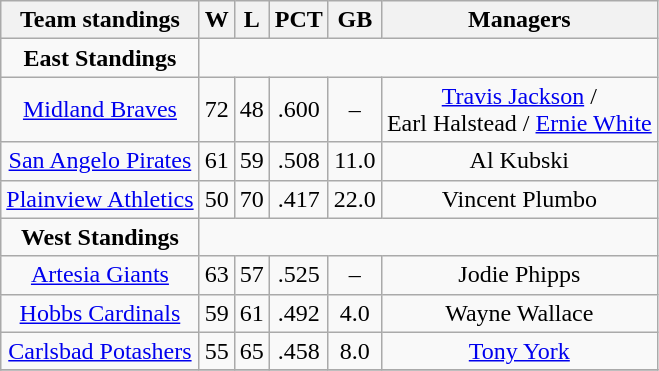<table class="wikitable">
<tr>
<th>Team standings</th>
<th>W</th>
<th>L</th>
<th>PCT</th>
<th>GB</th>
<th>Managers</th>
</tr>
<tr align=center>
<td><strong>East Standings</strong></td>
</tr>
<tr align=center>
<td><a href='#'>Midland Braves</a></td>
<td>72</td>
<td>48</td>
<td>.600</td>
<td>–</td>
<td><a href='#'>Travis Jackson</a> /<br>  Earl Halstead / <a href='#'>Ernie White</a></td>
</tr>
<tr align=center>
<td><a href='#'>San Angelo Pirates</a></td>
<td>61</td>
<td>59</td>
<td>.508</td>
<td>11.0</td>
<td>Al Kubski</td>
</tr>
<tr align=center>
<td><a href='#'>Plainview Athletics</a></td>
<td>50</td>
<td>70</td>
<td>.417</td>
<td>22.0</td>
<td>Vincent Plumbo</td>
</tr>
<tr align=center>
<td><strong>West Standings</strong></td>
</tr>
<tr align=center>
<td><a href='#'>Artesia Giants</a></td>
<td>63</td>
<td>57</td>
<td>.525</td>
<td>–</td>
<td>Jodie Phipps</td>
</tr>
<tr align=center>
<td><a href='#'>Hobbs Cardinals</a></td>
<td>59</td>
<td>61</td>
<td>.492</td>
<td>4.0</td>
<td>Wayne Wallace</td>
</tr>
<tr align=center>
<td><a href='#'>Carlsbad Potashers</a></td>
<td>55</td>
<td>65</td>
<td>.458</td>
<td>8.0</td>
<td><a href='#'>Tony York</a></td>
</tr>
<tr align=center>
</tr>
</table>
